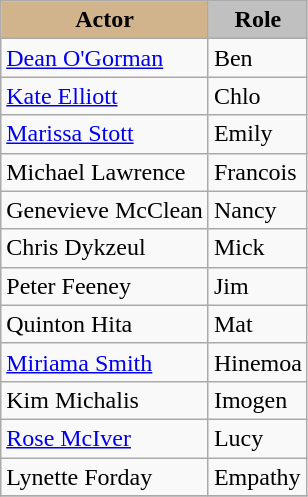<table class="wikitable sortable">
<tr>
<th style="background-color:tan;">Actor</th>
<th style="background-color:silver;">Role</th>
</tr>
<tr>
<td><a href='#'>Dean O'Gorman</a></td>
<td>Ben</td>
</tr>
<tr>
<td><a href='#'>Kate Elliott</a></td>
<td>Chlo</td>
</tr>
<tr>
<td><a href='#'>Marissa Stott</a></td>
<td>Emily</td>
</tr>
<tr>
<td>Michael Lawrence</td>
<td>Francois</td>
</tr>
<tr>
<td>Genevieve McClean</td>
<td>Nancy</td>
</tr>
<tr>
<td>Chris Dykzeul</td>
<td>Mick</td>
</tr>
<tr>
<td>Peter Feeney</td>
<td>Jim</td>
</tr>
<tr>
<td>Quinton Hita</td>
<td>Mat</td>
</tr>
<tr>
<td><a href='#'>Miriama Smith</a></td>
<td>Hinemoa</td>
</tr>
<tr>
<td>Kim Michalis</td>
<td>Imogen</td>
</tr>
<tr>
<td><a href='#'>Rose McIver</a></td>
<td>Lucy</td>
</tr>
<tr>
<td>Lynette Forday</td>
<td>Empathy</td>
</tr>
<tr>
</tr>
</table>
